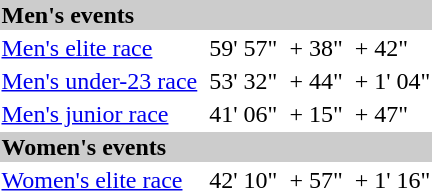<table>
<tr bgcolor="#cccccc">
<td colspan=7><strong>Men's events</strong></td>
</tr>
<tr>
<td><a href='#'>Men's elite race</a> <br></td>
<td></td>
<td>59' 57"</td>
<td></td>
<td>+ 38"</td>
<td></td>
<td>+ 42"</td>
</tr>
<tr>
<td><a href='#'>Men's under-23 race</a> <br></td>
<td></td>
<td>53' 32"</td>
<td></td>
<td>+ 44"</td>
<td></td>
<td>+ 1' 04"</td>
</tr>
<tr>
<td><a href='#'>Men's junior race</a> <br></td>
<td></td>
<td>41' 06"</td>
<td></td>
<td>+ 15"</td>
<td></td>
<td>+ 47"</td>
</tr>
<tr bgcolor="#cccccc">
<td colspan=7><strong>Women's events</strong></td>
</tr>
<tr>
<td><a href='#'>Women's elite race</a><br></td>
<td></td>
<td>42' 10"</td>
<td></td>
<td>+ 57"</td>
<td></td>
<td>+ 1' 16"</td>
</tr>
</table>
